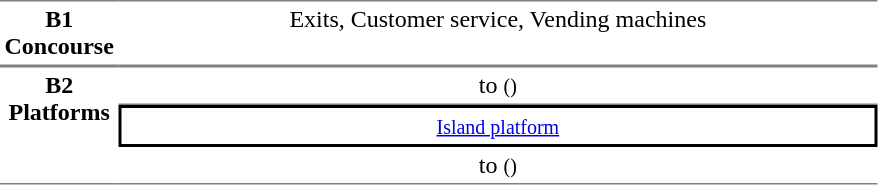<table table border=0 cellspacing=0 cellpadding=3>
<tr>
<td style="border-bottom:solid 1px gray; border-top:solid 1px gray;text-align:center" valign=top width=50><strong>B1<br>Concourse</strong></td>
<td style="border-bottom:solid 1px gray; border-top:solid 1px gray;text-align:center;" valign=top width=500>Exits, Customer service, Vending machines</td>
</tr>
<tr>
<td style="border-bottom:solid 1px gray; border-top:solid 1px gray;text-align:center" rowspan="3" valign=top><strong>B2<br>Platforms</strong></td>
<td style="border-bottom:solid 1px gray; border-top:solid 1px gray;text-align:center;">  to  <small>()</small></td>
</tr>
<tr>
<td style="border-right:solid 2px black;border-left:solid 2px black;border-top:solid 2px black;border-bottom:solid 2px black;text-align:center;" colspan=2><small><a href='#'>Island platform</a></small></td>
</tr>
<tr>
<td style="border-bottom:solid 1px gray;text-align:center;"> to  <small>()</small> </td>
</tr>
</table>
